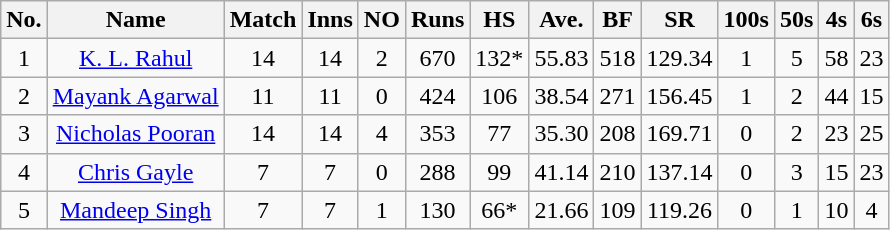<table class="wikitable sortable" style="text-align: center;">
<tr>
<th>No.</th>
<th>Name</th>
<th>Match</th>
<th>Inns</th>
<th>NO</th>
<th>Runs</th>
<th>HS</th>
<th>Ave.</th>
<th>BF</th>
<th>SR</th>
<th>100s</th>
<th>50s</th>
<th>4s</th>
<th>6s</th>
</tr>
<tr>
<td>1</td>
<td><a href='#'>K. L. Rahul</a></td>
<td>14</td>
<td>14</td>
<td>2</td>
<td>670</td>
<td>132*</td>
<td>55.83</td>
<td>518</td>
<td>129.34</td>
<td>1</td>
<td>5</td>
<td>58</td>
<td>23</td>
</tr>
<tr>
<td>2</td>
<td><a href='#'>Mayank Agarwal</a></td>
<td>11</td>
<td>11</td>
<td>0</td>
<td>424</td>
<td>106</td>
<td>38.54</td>
<td>271</td>
<td>156.45</td>
<td>1</td>
<td>2</td>
<td>44</td>
<td>15</td>
</tr>
<tr>
<td>3</td>
<td><a href='#'>Nicholas Pooran</a></td>
<td>14</td>
<td>14</td>
<td>4</td>
<td>353</td>
<td>77</td>
<td>35.30</td>
<td>208</td>
<td>169.71</td>
<td>0</td>
<td>2</td>
<td>23</td>
<td>25</td>
</tr>
<tr>
<td>4</td>
<td><a href='#'>Chris Gayle</a></td>
<td>7</td>
<td>7</td>
<td>0</td>
<td>288</td>
<td>99</td>
<td>41.14</td>
<td>210</td>
<td>137.14</td>
<td>0</td>
<td>3</td>
<td>15</td>
<td>23</td>
</tr>
<tr>
<td>5</td>
<td><a href='#'>Mandeep Singh</a></td>
<td>7</td>
<td>7</td>
<td>1</td>
<td>130</td>
<td>66*</td>
<td>21.66</td>
<td>109</td>
<td>119.26</td>
<td>0</td>
<td>1</td>
<td>10</td>
<td>4</td>
</tr>
</table>
